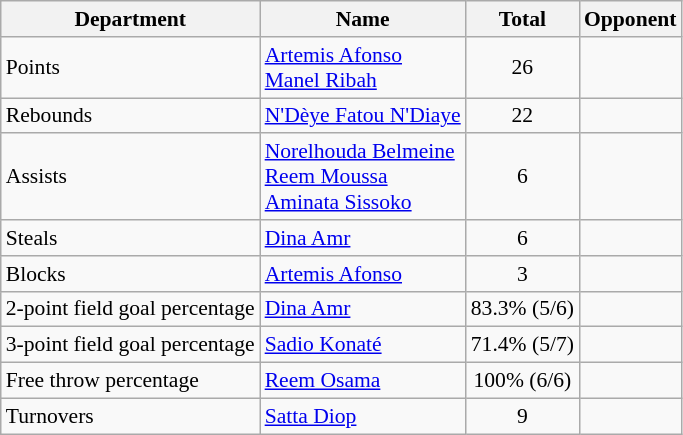<table class=wikitable style="font-size:90%;">
<tr>
<th>Department</th>
<th>Name</th>
<th>Total</th>
<th>Opponent</th>
</tr>
<tr>
<td>Points</td>
<td> <a href='#'>Artemis Afonso</a><br> <a href='#'>Manel Ribah</a></td>
<td align=center>26</td>
<td><br></td>
</tr>
<tr>
<td>Rebounds</td>
<td> <a href='#'>N'Dèye Fatou N'Diaye</a></td>
<td align=center>22</td>
<td></td>
</tr>
<tr>
<td>Assists</td>
<td> <a href='#'>Norelhouda Belmeine</a><br> <a href='#'>Reem Moussa</a><br> <a href='#'>Aminata Sissoko</a></td>
<td align=center>6</td>
<td><br><br></td>
</tr>
<tr>
<td>Steals</td>
<td> <a href='#'>Dina Amr</a></td>
<td align=center>6</td>
<td></td>
</tr>
<tr>
<td>Blocks</td>
<td> <a href='#'>Artemis Afonso</a></td>
<td align=center>3</td>
<td></td>
</tr>
<tr>
<td>2-point field goal percentage</td>
<td> <a href='#'>Dina Amr</a></td>
<td align=center>83.3% (5/6)</td>
<td></td>
</tr>
<tr>
<td>3-point field goal percentage</td>
<td> <a href='#'>Sadio Konaté</a></td>
<td align=center>71.4% (5/7)</td>
<td></td>
</tr>
<tr>
<td>Free throw percentage</td>
<td> <a href='#'>Reem Osama</a></td>
<td align=center>100% (6/6)</td>
<td></td>
</tr>
<tr>
<td>Turnovers</td>
<td> <a href='#'>Satta Diop</a></td>
<td align=center>9</td>
<td></td>
</tr>
</table>
